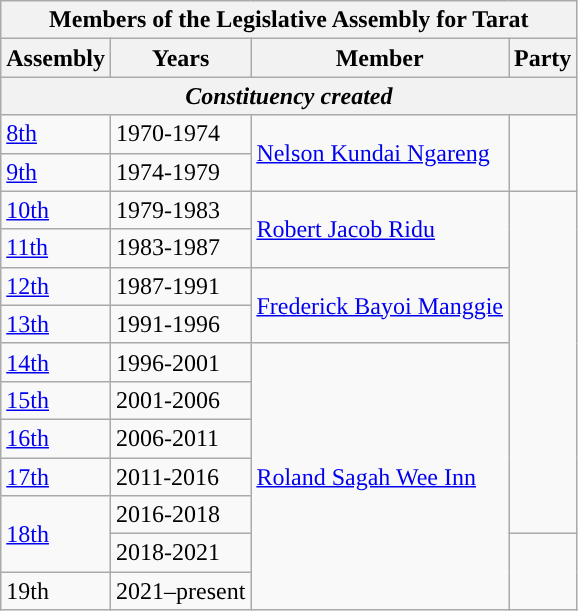<table class=wikitable>
<tr>
<th colspan=5>Members of the Legislative Assembly for Tarat</th>
</tr>
<tr>
<th>Assembly</th>
<th>Years</th>
<th>Member</th>
<th>Party</th>
</tr>
<tr>
<th colspan=4 align=center><em>Constituency created</em></th>
</tr>
<tr>
<td><a href='#'>8th</a></td>
<td>1970-1974</td>
<td rowspan="2"><a href='#'>Nelson Kundai Ngareng</a></td>
<td rowspan="2"></td>
</tr>
<tr>
<td><a href='#'>9th</a></td>
<td>1974-1979</td>
</tr>
<tr>
<td><a href='#'>10th</a></td>
<td>1979-1983</td>
<td rowspan=2><a href='#'>Robert Jacob Ridu</a></td>
<td rowspan=9></td>
</tr>
<tr>
<td><a href='#'>11th</a></td>
<td>1983-1987</td>
</tr>
<tr>
<td><a href='#'>12th</a></td>
<td>1987-1991</td>
<td rowspan=2><a href='#'>Frederick Bayoi Manggie</a></td>
</tr>
<tr>
<td><a href='#'>13th</a></td>
<td>1991-1996</td>
</tr>
<tr>
<td><a href='#'>14th</a></td>
<td>1996-2001</td>
<td rowspan=7><a href='#'>Roland Sagah Wee Inn</a></td>
</tr>
<tr>
<td><a href='#'>15th</a></td>
<td>2001-2006</td>
</tr>
<tr>
<td><a href='#'>16th</a></td>
<td>2006-2011</td>
</tr>
<tr>
<td><a href='#'>17th</a></td>
<td>2011-2016</td>
</tr>
<tr>
<td rowspan=2><a href='#'>18th</a></td>
<td>2016-2018</td>
</tr>
<tr>
<td>2018-2021</td>
<td rowspan=2></td>
</tr>
<tr>
<td>19th</td>
<td>2021–present</td>
</tr>
</table>
